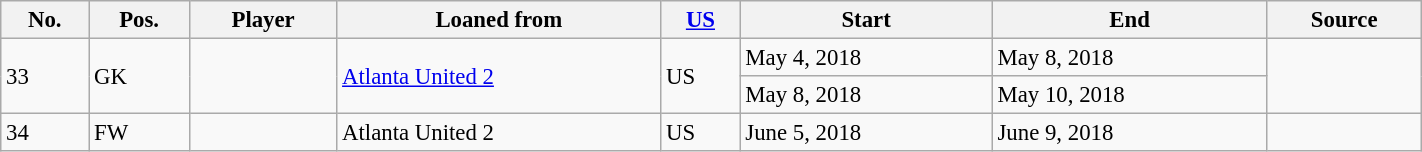<table class="wikitable sortable" style="width:75%; text-align:center; font-size:95%; text-align:left">
<tr>
<th><strong>No.</strong></th>
<th><strong>Pos.</strong></th>
<th><strong>Player</strong></th>
<th><strong>Loaned from</strong></th>
<th><strong><a href='#'>US</a></strong></th>
<th><strong>Start</strong></th>
<th><strong>End</strong></th>
<th><strong>Source</strong></th>
</tr>
<tr>
<td rowspan="2">33</td>
<td rowspan="2">GK</td>
<td rowspan="2"></td>
<td rowspan="2"> <a href='#'>Atlanta United 2</a></td>
<td rowspan="2">US</td>
<td>May 4, 2018</td>
<td>May 8, 2018</td>
<td align=center rowspan="2"></td>
</tr>
<tr>
<td>May 8, 2018</td>
<td>May 10, 2018</td>
</tr>
<tr>
<td>34</td>
<td>FW</td>
<td></td>
<td> Atlanta United 2</td>
<td>US</td>
<td>June 5, 2018</td>
<td>June 9, 2018</td>
<td align=center></td>
</tr>
</table>
